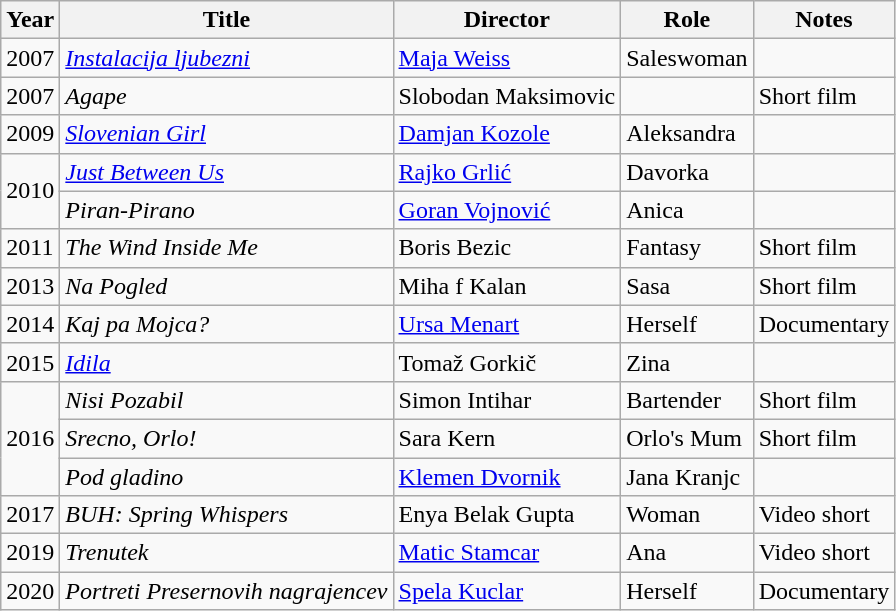<table class="wikitable">
<tr>
<th>Year</th>
<th>Title</th>
<th>Director</th>
<th>Role</th>
<th>Notes</th>
</tr>
<tr>
<td>2007</td>
<td><em><a href='#'>Instalacija ljubezni</a></em></td>
<td><a href='#'>Maja Weiss</a></td>
<td>Saleswoman</td>
<td></td>
</tr>
<tr>
<td>2007</td>
<td><em>Agape</em></td>
<td>Slobodan Maksimovic</td>
<td></td>
<td>Short film</td>
</tr>
<tr>
<td>2009</td>
<td><em><a href='#'>Slovenian Girl</a></em></td>
<td><a href='#'>Damjan Kozole</a></td>
<td>Aleksandra</td>
<td></td>
</tr>
<tr>
<td rowspan=2>2010</td>
<td><em><a href='#'>Just Between Us</a></em></td>
<td><a href='#'>Rajko Grlić</a></td>
<td>Davorka</td>
<td></td>
</tr>
<tr>
<td><em>Piran-Pirano</em></td>
<td><a href='#'>Goran Vojnović</a></td>
<td>Anica</td>
<td></td>
</tr>
<tr>
<td>2011</td>
<td><em>The Wind Inside Me</em></td>
<td>Boris Bezic</td>
<td>Fantasy</td>
<td>Short film</td>
</tr>
<tr>
<td>2013</td>
<td><em>Na Pogled</em></td>
<td>Miha f Kalan</td>
<td>Sasa</td>
<td>Short film</td>
</tr>
<tr>
<td>2014</td>
<td><em>Kaj pa Mojca?</em></td>
<td><a href='#'>Ursa Menart</a></td>
<td>Herself</td>
<td>Documentary</td>
</tr>
<tr>
<td>2015</td>
<td><em><a href='#'>Idila</a></em></td>
<td>Tomaž Gorkič</td>
<td>Zina</td>
<td></td>
</tr>
<tr>
<td rowspan=3>2016</td>
<td><em>Nisi Pozabil</em></td>
<td>Simon Intihar</td>
<td>Bartender</td>
<td>Short film</td>
</tr>
<tr>
<td><em>Srecno, Orlo!</em></td>
<td>Sara Kern</td>
<td>Orlo's Mum</td>
<td>Short film</td>
</tr>
<tr>
<td><em>Pod gladino</em></td>
<td><a href='#'>Klemen Dvornik</a></td>
<td>Jana Kranjc</td>
<td></td>
</tr>
<tr>
<td>2017</td>
<td><em>BUH: Spring Whispers</em></td>
<td>Enya Belak Gupta</td>
<td>Woman</td>
<td>Video short</td>
</tr>
<tr>
<td>2019</td>
<td><em>Trenutek</em></td>
<td><a href='#'>Matic Stamcar</a></td>
<td>Ana</td>
<td>Video short</td>
</tr>
<tr>
<td>2020</td>
<td><em>Portreti Presernovih nagrajencev</em></td>
<td><a href='#'>Spela Kuclar</a></td>
<td>Herself</td>
<td>Documentary</td>
</tr>
</table>
